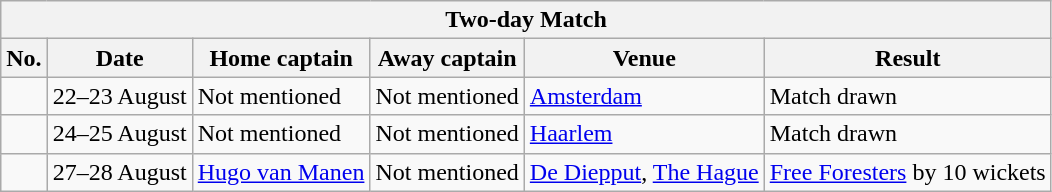<table class="wikitable">
<tr>
<th colspan="9">Two-day Match</th>
</tr>
<tr>
<th>No.</th>
<th>Date</th>
<th>Home captain</th>
<th>Away captain</th>
<th>Venue</th>
<th>Result</th>
</tr>
<tr>
<td></td>
<td>22–23 August</td>
<td>Not mentioned</td>
<td>Not mentioned</td>
<td><a href='#'>Amsterdam</a></td>
<td>Match drawn</td>
</tr>
<tr>
<td></td>
<td>24–25 August</td>
<td>Not mentioned</td>
<td>Not mentioned</td>
<td><a href='#'>Haarlem</a></td>
<td>Match drawn</td>
</tr>
<tr>
<td></td>
<td>27–28 August</td>
<td><a href='#'>Hugo van Manen</a></td>
<td>Not mentioned</td>
<td><a href='#'>De Diepput</a>, <a href='#'>The Hague</a></td>
<td><a href='#'>Free Foresters</a> by 10 wickets</td>
</tr>
</table>
